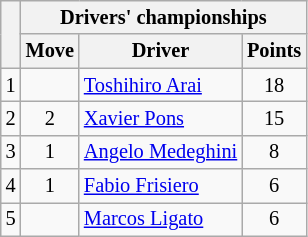<table class="wikitable" style="font-size:85%;">
<tr>
<th rowspan="2"></th>
<th colspan="3">Drivers' championships</th>
</tr>
<tr>
<th>Move</th>
<th>Driver</th>
<th>Points</th>
</tr>
<tr>
<td align="center">1</td>
<td align="center"></td>
<td> <a href='#'>Toshihiro Arai</a></td>
<td align="center">18</td>
</tr>
<tr>
<td align="center">2</td>
<td align="center"> 2</td>
<td> <a href='#'>Xavier Pons</a></td>
<td align="center">15</td>
</tr>
<tr>
<td align="center">3</td>
<td align="center"> 1</td>
<td> <a href='#'>Angelo Medeghini</a></td>
<td align="center">8</td>
</tr>
<tr>
<td align="center">4</td>
<td align="center"> 1</td>
<td> <a href='#'>Fabio Frisiero</a></td>
<td align="center">6</td>
</tr>
<tr>
<td align="center">5</td>
<td align="center"></td>
<td> <a href='#'>Marcos Ligato</a></td>
<td align="center">6</td>
</tr>
</table>
